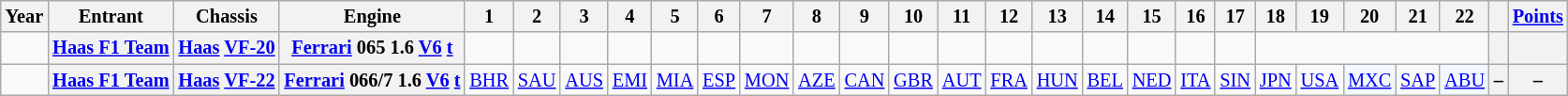<table class="wikitable" style="text-align:center; font-size:85%">
<tr>
<th>Year</th>
<th>Entrant</th>
<th>Chassis</th>
<th>Engine</th>
<th>1</th>
<th>2</th>
<th>3</th>
<th>4</th>
<th>5</th>
<th>6</th>
<th>7</th>
<th>8</th>
<th>9</th>
<th>10</th>
<th>11</th>
<th>12</th>
<th>13</th>
<th>14</th>
<th>15</th>
<th>16</th>
<th>17</th>
<th>18</th>
<th>19</th>
<th>20</th>
<th>21</th>
<th>22</th>
<th></th>
<th><a href='#'>Points</a></th>
</tr>
<tr>
<td id="2020R"></td>
<th nowrap><a href='#'>Haas F1 Team</a></th>
<th nowrap><a href='#'>Haas</a> <a href='#'>VF-20</a></th>
<th nowrap><a href='#'>Ferrari</a> 065 1.6 <a href='#'>V6</a> <a href='#'>t</a></th>
<td></td>
<td></td>
<td></td>
<td></td>
<td></td>
<td></td>
<td></td>
<td></td>
<td></td>
<td></td>
<td></td>
<td></td>
<td></td>
<td></td>
<td></td>
<td></td>
<td></td>
<td colspan=5></td>
<th></th>
<th></th>
</tr>
<tr>
<td id=2022R></td>
<th nowrap><a href='#'>Haas F1 Team</a></th>
<th nowrap><a href='#'>Haas</a> <a href='#'>VF-22</a></th>
<th nowrap><a href='#'>Ferrari</a> 066/7 1.6 <a href='#'>V6</a> <a href='#'>t</a></th>
<td><a href='#'>BHR</a></td>
<td><a href='#'>SAU</a></td>
<td><a href='#'>AUS</a></td>
<td><a href='#'>EMI</a></td>
<td><a href='#'>MIA</a></td>
<td><a href='#'>ESP</a></td>
<td><a href='#'>MON</a></td>
<td><a href='#'>AZE</a></td>
<td><a href='#'>CAN</a></td>
<td><a href='#'>GBR</a></td>
<td><a href='#'>AUT</a></td>
<td><a href='#'>FRA</a></td>
<td><a href='#'>HUN</a></td>
<td><a href='#'>BEL</a></td>
<td><a href='#'>NED</a></td>
<td><a href='#'>ITA</a></td>
<td><a href='#'>SIN</a></td>
<td><a href='#'>JPN</a></td>
<td><a href='#'>USA</a></td>
<td style="background:#F1F8FF;"><a href='#'>MXC</a><br></td>
<td><a href='#'>SAP</a></td>
<td style="background:#F1F8FF;"><a href='#'>ABU</a><br></td>
<th>–</th>
<th>–</th>
</tr>
</table>
